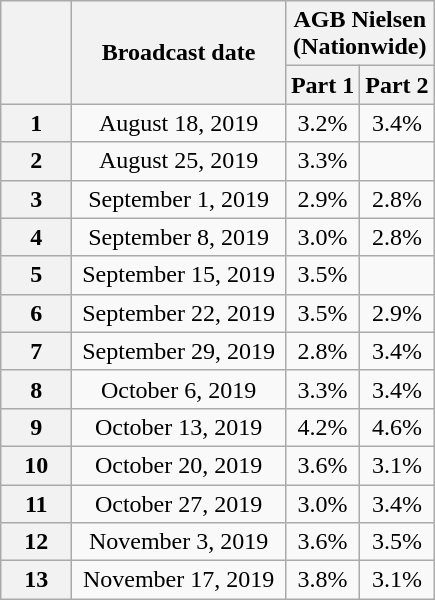<table class="wikitable" style="text-align:center">
<tr>
<th rowspan=2 style=width:40px></th>
<th rowspan=2 style=width:135px>Broadcast date</th>
<th colspan=2>AGB Nielsen<br>(Nationwide)</th>
</tr>
<tr>
<th>Part 1</th>
<th>Part 2</th>
</tr>
<tr>
<th>1</th>
<td>August 18, 2019</td>
<td>3.2%</td>
<td>3.4%</td>
</tr>
<tr>
<th>2</th>
<td>August 25, 2019</td>
<td>3.3%</td>
<td></td>
</tr>
<tr>
<th>3</th>
<td>September 1, 2019</td>
<td>2.9%</td>
<td>2.8%</td>
</tr>
<tr>
<th>4</th>
<td>September 8, 2019</td>
<td>3.0%</td>
<td>2.8%</td>
</tr>
<tr>
<th>5</th>
<td>September 15, 2019</td>
<td>3.5%</td>
<td></td>
</tr>
<tr>
<th>6</th>
<td>September 22, 2019</td>
<td>3.5%</td>
<td>2.9%</td>
</tr>
<tr>
<th>7</th>
<td>September 29, 2019</td>
<td>2.8%</td>
<td>3.4%</td>
</tr>
<tr>
<th>8</th>
<td>October 6, 2019</td>
<td>3.3%</td>
<td>3.4%</td>
</tr>
<tr>
<th>9</th>
<td>October 13, 2019</td>
<td>4.2%</td>
<td>4.6%</td>
</tr>
<tr>
<th>10</th>
<td>October 20, 2019</td>
<td>3.6%</td>
<td>3.1%</td>
</tr>
<tr>
<th>11</th>
<td>October 27, 2019</td>
<td>3.0%</td>
<td>3.4%</td>
</tr>
<tr>
<th>12</th>
<td>November 3, 2019</td>
<td>3.6%</td>
<td>3.5%</td>
</tr>
<tr>
<th>13</th>
<td>November 17, 2019</td>
<td>3.8%</td>
<td>3.1%</td>
</tr>
</table>
